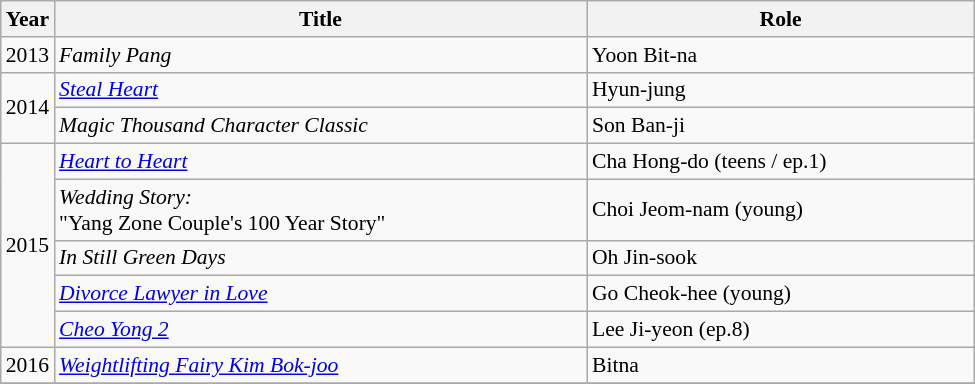<table class="wikitable" style="font-size: 90%; width:650px">
<tr>
<th width=10>Year</th>
<th>Title</th>
<th>Role</th>
</tr>
<tr>
<td>2013</td>
<td><em>Family Pang</em></td>
<td>Yoon Bit-na</td>
</tr>
<tr>
<td rowspan=2>2014</td>
<td><em><a href='#'>Steal Heart</a></em></td>
<td>Hyun-jung</td>
</tr>
<tr>
<td><em>Magic Thousand Character Classic</em></td>
<td>Son Ban-ji</td>
</tr>
<tr>
<td rowspan=5>2015</td>
<td><em><a href='#'>Heart to Heart</a></em></td>
<td>Cha Hong-do (teens / ep.1)</td>
</tr>
<tr>
<td><em>Wedding Story:</em><br>"Yang Zone Couple's 100 Year Story"</td>
<td>Choi Jeom-nam (young)</td>
</tr>
<tr>
<td><em>In Still Green Days</em></td>
<td>Oh Jin-sook</td>
</tr>
<tr>
<td><em><a href='#'>Divorce Lawyer in Love</a></em></td>
<td>Go Cheok-hee (young)</td>
</tr>
<tr>
<td><em><a href='#'>Cheo Yong 2</a></em></td>
<td>Lee Ji-yeon (ep.8)</td>
</tr>
<tr>
<td>2016</td>
<td><em><a href='#'>Weightlifting Fairy Kim Bok-joo</a> </em></td>
<td>Bitna</td>
</tr>
<tr>
</tr>
</table>
